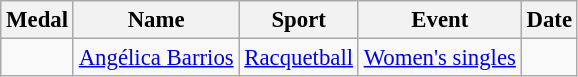<table class="wikitable sortable" style="font-size: 95%;">
<tr>
<th>Medal</th>
<th>Name</th>
<th>Sport</th>
<th>Event</th>
<th>Date</th>
</tr>
<tr>
<td></td>
<td><a href='#'>Angélica Barrios</a></td>
<td><a href='#'>Racquetball</a></td>
<td><a href='#'>Women's singles</a></td>
<td></td>
</tr>
</table>
